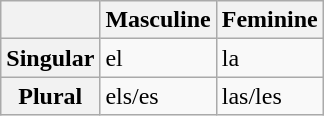<table class="wikitable">
<tr>
<th></th>
<th>Masculine</th>
<th>Feminine</th>
</tr>
<tr>
<th>Singular</th>
<td>el</td>
<td>la</td>
</tr>
<tr>
<th>Plural</th>
<td>els/es</td>
<td>las/les</td>
</tr>
</table>
